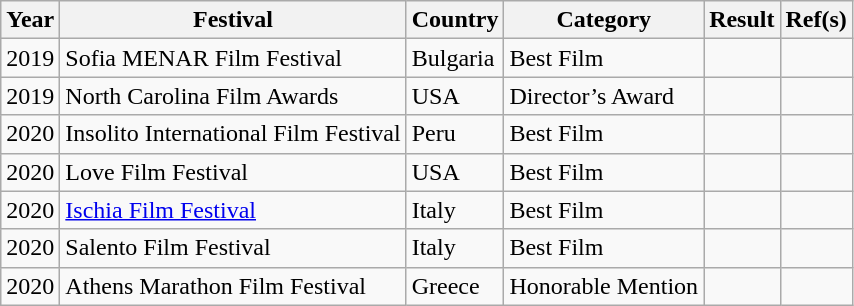<table class="wikitable sortable">
<tr>
<th>Year</th>
<th>Festival</th>
<th>Country</th>
<th>Category</th>
<th>Result</th>
<th><abbr>Ref(s)</abbr></th>
</tr>
<tr>
<td>2019</td>
<td>Sofia MENAR Film Festival</td>
<td>Bulgaria</td>
<td>Best Film</td>
<td></td>
<td></td>
</tr>
<tr>
<td>2019</td>
<td>North Carolina Film Awards</td>
<td>USA</td>
<td>Director’s Award</td>
<td></td>
<td></td>
</tr>
<tr>
<td>2020</td>
<td>Insolito International Film Festival</td>
<td>Peru</td>
<td>Best Film</td>
<td></td>
<td></td>
</tr>
<tr>
<td>2020</td>
<td>Love Film Festival</td>
<td>USA</td>
<td>Best Film</td>
<td></td>
<td></td>
</tr>
<tr>
<td>2020</td>
<td><a href='#'>Ischia Film Festival</a></td>
<td>Italy</td>
<td>Best Film</td>
<td></td>
<td></td>
</tr>
<tr>
<td>2020</td>
<td>Salento Film Festival</td>
<td>Italy</td>
<td>Best Film</td>
<td></td>
<td></td>
</tr>
<tr>
<td>2020</td>
<td>Athens Marathon  Film Festival</td>
<td>Greece</td>
<td>Honorable Mention</td>
<td></td>
<td></td>
</tr>
</table>
